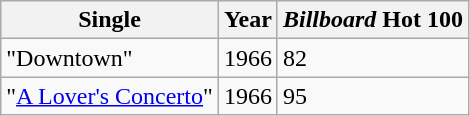<table class="wikitable">
<tr>
<th>Single</th>
<th>Year</th>
<th><em>Billboard</em> Hot 100</th>
</tr>
<tr>
<td>"Downtown"</td>
<td>1966</td>
<td>82</td>
</tr>
<tr>
<td>"<a href='#'>A Lover's Concerto</a>"</td>
<td>1966</td>
<td>95</td>
</tr>
</table>
